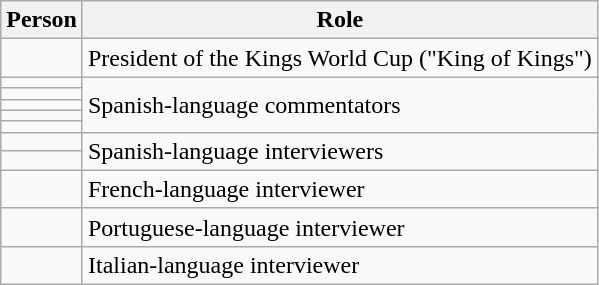<table class="wikitable sortable" style="text-align: left;">
<tr>
<th>Person</th>
<th>Role</th>
</tr>
<tr>
<td></td>
<td>President of the Kings World Cup ("King of Kings")</td>
</tr>
<tr>
<td></td>
<td rowspan=5>Spanish-language commentators</td>
</tr>
<tr>
<td></td>
</tr>
<tr>
<td></td>
</tr>
<tr>
<td></td>
</tr>
<tr>
<td></td>
</tr>
<tr>
<td></td>
<td rowspan=2>Spanish-language interviewers</td>
</tr>
<tr>
<td></td>
</tr>
<tr>
<td></td>
<td>French-language interviewer</td>
</tr>
<tr>
<td></td>
<td>Portuguese-language interviewer</td>
</tr>
<tr>
<td></td>
<td>Italian-language interviewer</td>
</tr>
</table>
